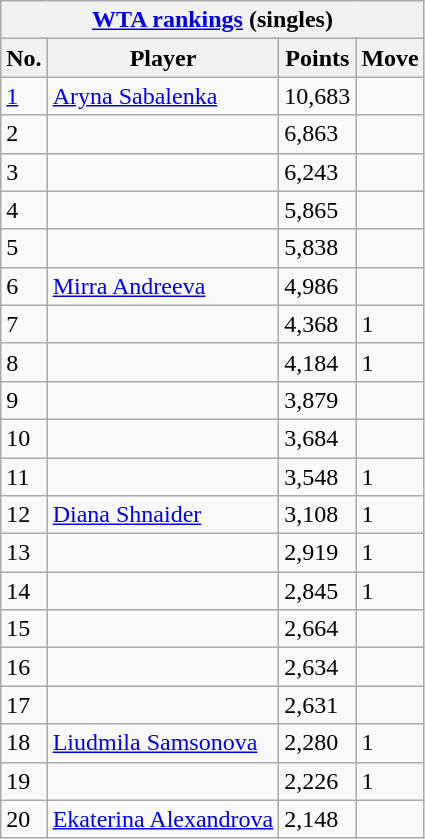<table class="wikitable nowrap defaultcenter col2left" style="display:inline-table">
<tr>
<th colspan="4" scope="col"><a href='#'>WTA rankings</a> (singles) </th>
</tr>
<tr>
<th scope="col" style=width30>No.</th>
<th scope="col" style=width222>Player</th>
<th scope="col" style=width50>Points</th>
<th scope="col">Move</th>
</tr>
<tr>
<td><a href='#'>1</a></td>
<td> <a href='#'>Aryna Sabalenka</a></td>
<td>10,683</td>
<td></td>
</tr>
<tr>
<td>2</td>
<td></td>
<td>6,863</td>
<td></td>
</tr>
<tr>
<td>3</td>
<td></td>
<td>6,243</td>
<td></td>
</tr>
<tr>
<td>4</td>
<td></td>
<td>5,865</td>
<td></td>
</tr>
<tr>
<td>5</td>
<td></td>
<td>5,838</td>
<td></td>
</tr>
<tr>
<td>6</td>
<td> <a href='#'>Mirra Andreeva</a></td>
<td>4,986</td>
<td></td>
</tr>
<tr>
<td>7</td>
<td></td>
<td>4,368</td>
<td> 1</td>
</tr>
<tr>
<td>8</td>
<td></td>
<td>4,184</td>
<td> 1</td>
</tr>
<tr>
<td>9</td>
<td></td>
<td>3,879</td>
<td></td>
</tr>
<tr>
<td>10</td>
<td></td>
<td>3,684</td>
<td></td>
</tr>
<tr>
<td>11</td>
<td></td>
<td>3,548</td>
<td> 1</td>
</tr>
<tr>
<td>12</td>
<td> <a href='#'>Diana Shnaider</a></td>
<td>3,108</td>
<td> 1</td>
</tr>
<tr>
<td>13</td>
<td></td>
<td>2,919</td>
<td> 1</td>
</tr>
<tr>
<td>14</td>
<td></td>
<td>2,845</td>
<td> 1</td>
</tr>
<tr>
<td>15</td>
<td></td>
<td>2,664</td>
<td></td>
</tr>
<tr>
<td>16</td>
<td></td>
<td>2,634</td>
<td></td>
</tr>
<tr>
<td>17</td>
<td></td>
<td>2,631</td>
<td></td>
</tr>
<tr>
<td>18</td>
<td> <a href='#'>Liudmila Samsonova</a></td>
<td>2,280</td>
<td> 1</td>
</tr>
<tr>
<td>19</td>
<td></td>
<td>2,226</td>
<td> 1</td>
</tr>
<tr>
<td>20</td>
<td> <a href='#'>Ekaterina Alexandrova</a></td>
<td>2,148</td>
<td></td>
</tr>
</table>
